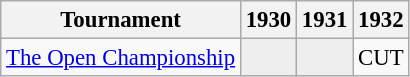<table class="wikitable" style="font-size:95%;text-align:center;">
<tr>
<th>Tournament</th>
<th>1930</th>
<th>1931</th>
<th>1932</th>
</tr>
<tr>
<td align=left><a href='#'>The Open Championship</a></td>
<td style="background:#eeeeee;"></td>
<td style="background:#eeeeee;"></td>
<td>CUT</td>
</tr>
</table>
